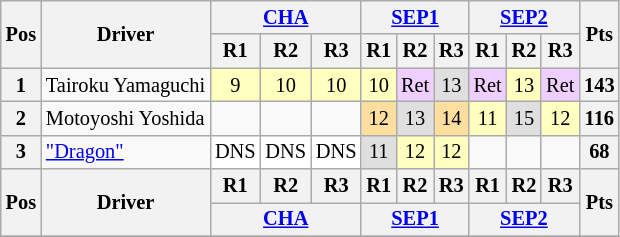<table class="wikitable" style="font-size: 85%; text-align: center;">
<tr valign="top">
<th rowspan="2" valign="middle">Pos</th>
<th rowspan="2" valign="middle">Driver</th>
<th colspan=3><a href='#'>CHA</a><br></th>
<th colspan=3><a href='#'>SEP1</a><br></th>
<th colspan=3><a href='#'>SEP2</a><br></th>
<th rowspan="2" valign="middle">Pts</th>
</tr>
<tr>
<th>R1</th>
<th>R2</th>
<th>R3</th>
<th>R1</th>
<th>R2</th>
<th>R3</th>
<th>R1</th>
<th>R2</th>
<th>R3</th>
</tr>
<tr>
<th>1</th>
<td align="left"> Tairoku Yamaguchi</td>
<td style="background:#FFFFBF;">9</td>
<td style="background:#FFFFBF;">10</td>
<td style="background:#FFFFBF;">10</td>
<td style="background:#FFFFBF;">10</td>
<td style="background:#EFCFFF;">Ret</td>
<td style="background:#DFDFDF;">13</td>
<td style="background:#EFCFFF;">Ret</td>
<td style="background:#FFFFBF;">13</td>
<td style="background:#EFCFFF;">Ret</td>
<th>143</th>
</tr>
<tr>
<th>2</th>
<td align="left"> Motoyoshi Yoshida</td>
<td></td>
<td></td>
<td></td>
<td style="background:#FFDF9F;">12</td>
<td style="background:#DFDFDF;">13</td>
<td style="background:#FFDF9F;">14</td>
<td style="background:#FFFFBF;">11</td>
<td style="background:#DFDFDF;">15</td>
<td style="background:#FFFFBF;">12</td>
<th>116</th>
</tr>
<tr>
<th>3</th>
<td align="left"> <a href='#'>"Dragon"</a></td>
<td style="background:#ffffff;">DNS</td>
<td style="background:#ffffff;">DNS</td>
<td style="background:#ffffff;">DNS</td>
<td style="background:#DFDFDF;">11</td>
<td style="background:#FFFFBF;">12</td>
<td style="background:#FFFFBF;">12</td>
<td></td>
<td></td>
<td></td>
<th>68</th>
</tr>
<tr>
<th rowspan="2">Pos</th>
<th rowspan="2">Driver</th>
<th>R1</th>
<th>R2</th>
<th>R3</th>
<th>R1</th>
<th>R2</th>
<th>R3</th>
<th>R1</th>
<th>R2</th>
<th>R3</th>
<th rowspan="2">Pts</th>
</tr>
<tr>
<th colspan="3"><a href='#'>CHA</a><br></th>
<th colspan="3"><a href='#'>SEP1</a><br></th>
<th colspan="3"><a href='#'>SEP2</a><br></th>
</tr>
<tr>
</tr>
</table>
